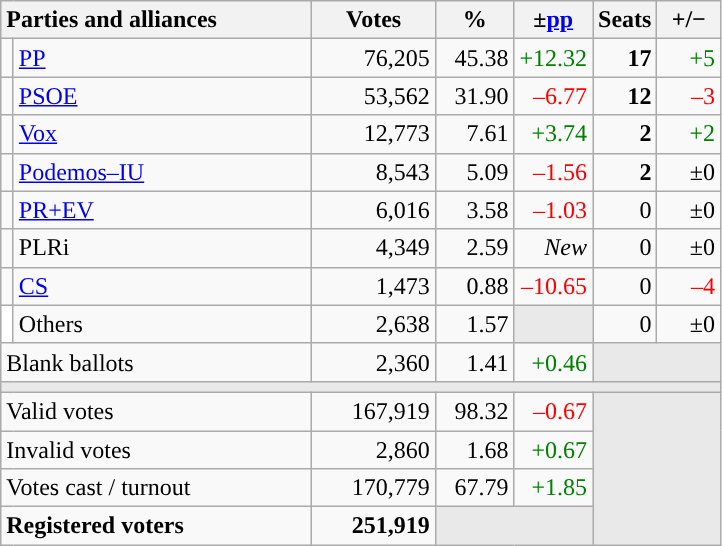<table class="wikitable" style="text-align:right;">
<tr>
<th style="text-align:left;" colspan="2" width="200">Parties and alliances</th>
<th width="75">Votes</th>
<th width="45">%</th>
<th width="45">±<a href='#'>pp</a></th>
<th width="35">Seats</th>
<th width="35">+/−</th>
</tr>
<tr>
<td width="1" style="color:inherit;background:"></td>
<td align="left"><a href='#'>PP</a></td>
<td>76,205</td>
<td>45.38</td>
<td style="color:green;">+12.32</td>
<td><strong>17</strong></td>
<td style="color:green;">+5</td>
</tr>
<tr>
<td style="color:inherit;background:"></td>
<td align="left"><a href='#'>PSOE</a></td>
<td>53,562</td>
<td>31.90</td>
<td style="color:red;">–6.77</td>
<td><strong>12</strong></td>
<td style="color:red;">–3</td>
</tr>
<tr>
<td style="color:inherit;background:"></td>
<td align="left"><a href='#'>Vox</a></td>
<td>12,773</td>
<td>7.61</td>
<td style="color:green;">+3.74</td>
<td><strong>2</strong></td>
<td style="color:green;">+2</td>
</tr>
<tr>
<td style="color:inherit;background:"></td>
<td align="left"><a href='#'>Podemos–IU</a></td>
<td>8,543</td>
<td>5.09</td>
<td style="color:red;">–1.56</td>
<td><strong>2</strong></td>
<td>±0</td>
</tr>
<tr>
<td style="color:inherit;background:"></td>
<td align="left"><a href='#'>PR+</a><a href='#'>EV</a></td>
<td>6,016</td>
<td>3.58</td>
<td style="color:red;">–1.03</td>
<td>0</td>
<td>±0</td>
</tr>
<tr>
<td style="color:inherit;background:"></td>
<td align="left">PLRi</td>
<td>4,349</td>
<td>2.59</td>
<td><em>New</em></td>
<td>0</td>
<td>±0</td>
</tr>
<tr>
<td style="color:inherit;background:"></td>
<td align="left"><a href='#'>CS</a></td>
<td>1,473</td>
<td>0.88</td>
<td style="color:red;">–10.65</td>
<td>0</td>
<td style="color:red;">–4</td>
</tr>
<tr>
<td bgcolor="white"></td>
<td align="left">Others</td>
<td>2,638</td>
<td>1.57</td>
<td bgcolor="#E9E9E9"></td>
<td>0</td>
<td>±0</td>
</tr>
<tr>
<td align="left" colspan="2">Blank ballots</td>
<td>2,360</td>
<td>1.41</td>
<td style="color:green;">+0.46</td>
<td bgcolor="#E9E9E9" colspan="2"></td>
</tr>
<tr>
<td colspan="7" bgcolor="#E9E9E9"></td>
</tr>
<tr>
<td align="left" colspan="2">Valid votes</td>
<td>167,919</td>
<td>98.32</td>
<td style="color:red;">–0.67</td>
<td bgcolor="#E9E9E9" colspan="2" rowspan="4"></td>
</tr>
<tr>
<td align="left" colspan="2">Invalid votes</td>
<td>2,860</td>
<td>1.68</td>
<td style="color:green;">+0.67</td>
</tr>
<tr>
<td align="left" colspan="2">Votes cast / turnout</td>
<td>170,779</td>
<td>67.79</td>
<td style="color:green;">+1.85</td>
</tr>
<tr style="font-weight:bold;">
<td align="left" colspan="2">Registered voters</td>
<td>251,919</td>
<td bgcolor="#E9E9E9" colspan="2"></td>
</tr>
</table>
